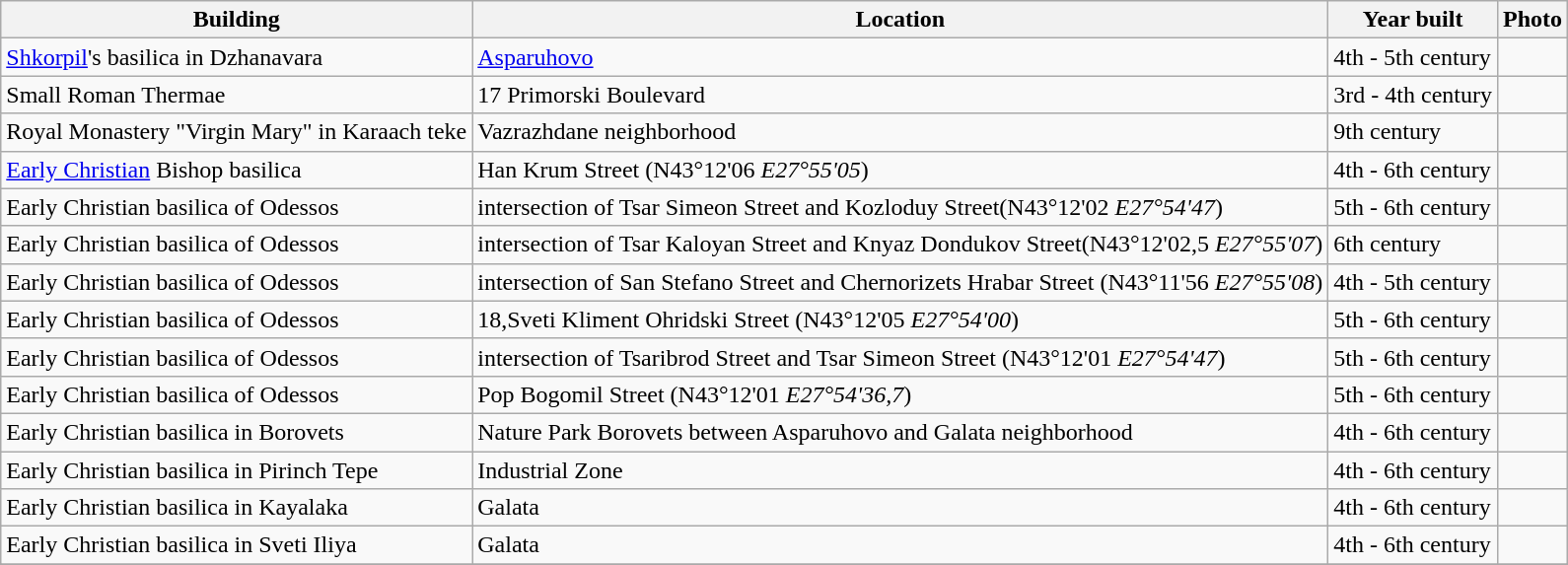<table class="wikitable  sortable">
<tr>
<th>Building</th>
<th>Location</th>
<th>Year built</th>
<th>Photo</th>
</tr>
<tr>
<td><a href='#'>Shkorpil</a>'s basilica in Dzhanavara</td>
<td><a href='#'>Asparuhovo</a></td>
<td>4th - 5th century  </td>
<td></td>
</tr>
<tr>
<td>Small Roman Thermae</td>
<td>17 Primorski Boulevard</td>
<td>3rd - 4th century</td>
<td></td>
</tr>
<tr>
<td>Royal Monastery "Virgin Mary" in Karaach teke</td>
<td>Vazrazhdane neighborhood</td>
<td>9th century </td>
<td></td>
</tr>
<tr>
<td><a href='#'>Early Christian</a> Bishop basilica</td>
<td>Han Krum Street  (N43°12'06<em> E27°55'05</em>)</td>
<td>4th - 6th century </td>
<td></td>
</tr>
<tr>
<td>Early Christian basilica of Odessos</td>
<td>intersection of Tsar Simeon Street and Kozloduy Street(N43°12'02<em> E27°54'47</em>)</td>
<td>5th - 6th century </td>
<td></td>
</tr>
<tr>
<td>Early Christian basilica of Odessos</td>
<td>intersection of Tsar Kaloyan Street and Knyaz Dondukov Street(N43°12'02,5<em> E27°55'07</em>)</td>
<td>6th century </td>
<td></td>
</tr>
<tr>
<td>Early Christian basilica of Odessos</td>
<td>intersection of San Stefano Street and Chernorizets Hrabar Street (N43°11'56<em> E27°55'08</em>)</td>
<td>4th - 5th century </td>
<td></td>
</tr>
<tr>
<td>Early Christian basilica of Odessos</td>
<td>18,Sveti Kliment Ohridski Street  (N43°12'05<em> E27°54'00</em>)</td>
<td>5th - 6th century  </td>
<td></td>
</tr>
<tr>
<td>Early Christian basilica of Odessos</td>
<td>intersection of Tsaribrod Street and Tsar Simeon Street (N43°12'01<em> E27°54'47</em>)</td>
<td>5th - 6th century </td>
<td></td>
</tr>
<tr>
<td>Early Christian basilica of Odessos</td>
<td>Pop Bogomil Street (N43°12'01<em> E27°54'36,7</em>)</td>
<td>5th - 6th century </td>
<td></td>
</tr>
<tr>
<td>Early Christian basilica in Borovets</td>
<td>Nature Park Borovets between Asparuhovo and Galata neighborhood</td>
<td>4th - 6th century </td>
<td></td>
</tr>
<tr>
<td>Early Christian basilica in Pirinch Tepe</td>
<td>Industrial Zone</td>
<td>4th - 6th century </td>
<td></td>
</tr>
<tr>
<td>Early Christian basilica in Kayalaka</td>
<td>Galata</td>
<td>4th - 6th century </td>
<td></td>
</tr>
<tr>
<td>Early Christian basilica in Sveti Iliya</td>
<td>Galata</td>
<td>4th - 6th century </td>
<td></td>
</tr>
<tr>
</tr>
<tr>
</tr>
</table>
